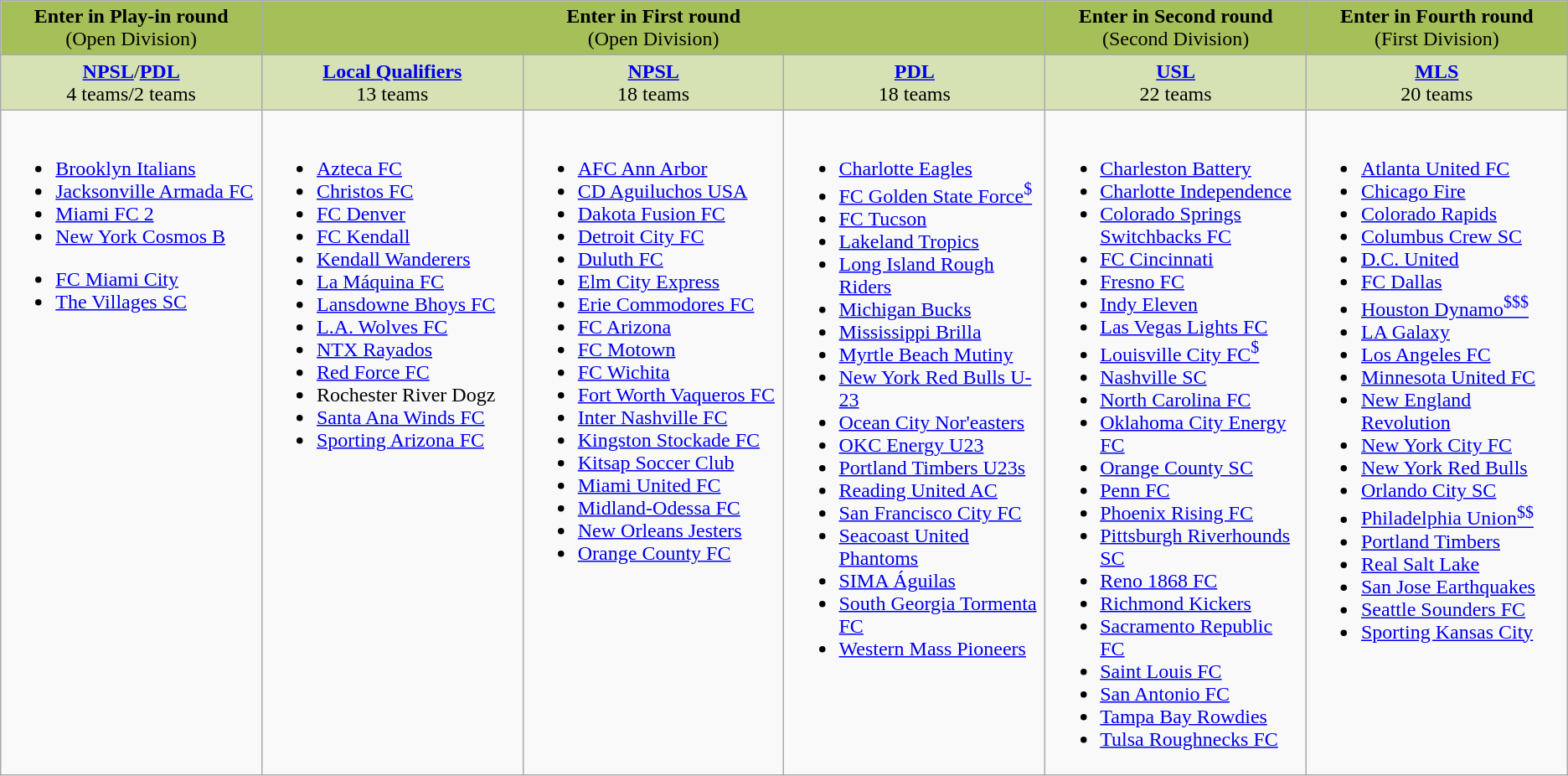<table class="wikitable">
<tr style="vertical-align:top; background:#a6c059; text-align:center;">
<td style="width:16.66%;"><strong>Enter in Play-in round</strong> <br>(Open Division)</td>
<td colspan="3" style="width:50%;"><strong>Enter in First round</strong> <br>(Open Division)</td>
<td style="width:16.66%;"><strong>Enter in Second round</strong> <br>(Second Division)</td>
<td style="width:16.66%;"><strong>Enter in Fourth round</strong> <br>(First Division)</td>
</tr>
<tr style="vertical-align:top; background:#d6e2b3;">
<td style="text-align:center; width:16.66%;"><strong><a href='#'>NPSL</a></strong>/<strong><a href='#'>PDL</a></strong><br>4 teams/2 teams</td>
<td style="text-align:center; width:16.66%;"><strong><a href='#'>Local Qualifiers</a></strong><br>13 teams</td>
<td style="text-align:center; width:16.66%;"><strong><a href='#'>NPSL</a></strong><br>18 teams</td>
<td style="text-align:center; width:16.66%;"><strong><a href='#'>PDL</a></strong><br>18 teams</td>
<td style="text-align:center; width:16.66%;"><strong><a href='#'>USL</a></strong><br>22 teams</td>
<td style="text-align:center; width:16.66%;"><strong><a href='#'>MLS</a></strong><br>20 teams</td>
</tr>
<tr valign="top">
<td><br><ul><li><a href='#'>Brooklyn Italians</a></li><li><a href='#'>Jacksonville Armada FC</a></li><li><a href='#'>Miami FC 2</a></li><li><a href='#'>New York Cosmos B</a></li></ul><ul><li><a href='#'>FC Miami City</a></li><li><a href='#'>The Villages SC</a></li></ul></td>
<td><br><ul><li><a href='#'>Azteca FC</a></li><li><a href='#'>Christos FC</a></li><li><a href='#'>FC Denver</a></li><li><a href='#'>FC Kendall</a></li><li><a href='#'>Kendall Wanderers</a></li><li><a href='#'>La Máquina FC</a></li><li><a href='#'>Lansdowne Bhoys FC</a></li><li><a href='#'>L.A. Wolves FC</a></li><li><a href='#'>NTX Rayados</a></li><li><a href='#'>Red Force FC</a></li><li>Rochester River Dogz</li><li><a href='#'>Santa Ana Winds FC</a></li><li><a href='#'>Sporting Arizona FC</a></li></ul></td>
<td><br><ul><li><a href='#'>AFC Ann Arbor</a></li><li><a href='#'>CD Aguiluchos USA</a></li><li><a href='#'>Dakota Fusion FC</a></li><li><a href='#'>Detroit City FC</a></li><li><a href='#'>Duluth FC</a></li><li><a href='#'>Elm City Express</a></li><li><a href='#'>Erie Commodores FC</a></li><li><a href='#'>FC Arizona</a></li><li><a href='#'>FC Motown</a></li><li><a href='#'>FC Wichita</a></li><li><a href='#'>Fort Worth Vaqueros FC</a></li><li><a href='#'>Inter Nashville FC</a></li><li><a href='#'>Kingston Stockade FC</a></li><li><a href='#'>Kitsap Soccer Club</a></li><li><a href='#'>Miami United FC</a></li><li><a href='#'>Midland-Odessa FC</a></li><li><a href='#'>New Orleans Jesters</a></li><li><a href='#'>Orange County FC</a></li></ul></td>
<td><br><ul><li><a href='#'>Charlotte Eagles</a></li><li><a href='#'>FC Golden State Force</a><a href='#'><sup>$</sup></a></li><li><a href='#'>FC Tucson</a></li><li><a href='#'>Lakeland Tropics</a></li><li><a href='#'>Long Island Rough Riders</a></li><li><a href='#'>Michigan Bucks</a></li><li><a href='#'>Mississippi Brilla</a></li><li><a href='#'>Myrtle Beach Mutiny</a></li><li><a href='#'>New York Red Bulls U-23</a></li><li><a href='#'>Ocean City Nor'easters</a></li><li><a href='#'>OKC Energy U23</a></li><li><a href='#'>Portland Timbers U23s</a></li><li><a href='#'>Reading United AC</a></li><li><a href='#'>San Francisco City FC</a></li><li><a href='#'>Seacoast United Phantoms</a></li><li><a href='#'>SIMA Águilas</a></li><li><a href='#'>South Georgia Tormenta FC</a></li><li><a href='#'>Western Mass Pioneers</a></li></ul></td>
<td><br><ul><li><a href='#'>Charleston Battery</a></li><li><a href='#'>Charlotte Independence</a></li><li><a href='#'>Colorado Springs Switchbacks FC</a></li><li><a href='#'>FC Cincinnati</a></li><li><a href='#'>Fresno FC</a></li><li><a href='#'>Indy Eleven</a></li><li><a href='#'>Las Vegas Lights FC</a></li><li><a href='#'>Louisville City FC</a><a href='#'><sup>$</sup></a></li><li><a href='#'>Nashville SC</a></li><li><a href='#'>North Carolina FC</a></li><li><a href='#'>Oklahoma City Energy FC</a></li><li><a href='#'>Orange County SC</a></li><li><a href='#'>Penn FC</a></li><li><a href='#'>Phoenix Rising FC</a></li><li><a href='#'>Pittsburgh Riverhounds SC</a></li><li><a href='#'>Reno 1868 FC</a></li><li><a href='#'>Richmond Kickers</a></li><li><a href='#'>Sacramento Republic FC</a></li><li><a href='#'>Saint Louis FC</a></li><li><a href='#'>San Antonio FC</a></li><li><a href='#'>Tampa Bay Rowdies</a></li><li><a href='#'>Tulsa Roughnecks FC</a></li></ul></td>
<td><br><ul><li><a href='#'>Atlanta United FC</a></li><li><a href='#'>Chicago Fire</a></li><li><a href='#'>Colorado Rapids</a></li><li><a href='#'>Columbus Crew SC</a></li><li><a href='#'>D.C. United</a></li><li><a href='#'>FC Dallas</a></li><li><a href='#'>Houston Dynamo</a><a href='#'><sup>$$$</sup></a></li><li><a href='#'>LA Galaxy</a></li><li><a href='#'>Los Angeles FC</a></li><li><a href='#'>Minnesota United FC</a></li><li><a href='#'>New England Revolution</a></li><li><a href='#'>New York City FC</a></li><li><a href='#'>New York Red Bulls</a></li><li><a href='#'>Orlando City SC</a></li><li><a href='#'>Philadelphia Union</a><a href='#'><sup>$$</sup></a></li><li><a href='#'>Portland Timbers</a></li><li><a href='#'>Real Salt Lake</a></li><li><a href='#'>San Jose Earthquakes</a></li><li><a href='#'>Seattle Sounders FC</a></li><li><a href='#'>Sporting Kansas City</a></li></ul></td>
</tr>
</table>
